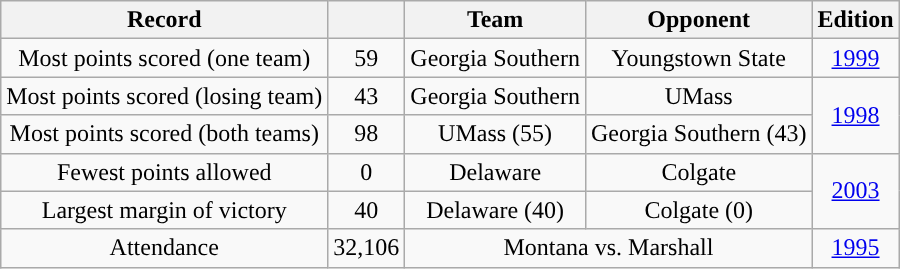<table class="wikitable" style="text-align:center">
<tr>
<th width=px>Record</th>
<th width=px></th>
<th width=px>Team</th>
<th width=px>Opponent</th>
<th width=px>Edition</th>
</tr>
<tr>
<td>Most points scored (one team)</td>
<td>59</td>
<td>Georgia Southern</td>
<td>Youngstown State</td>
<td><a href='#'>1999</a></td>
</tr>
<tr>
<td>Most points scored (losing team)</td>
<td>43</td>
<td>Georgia Southern</td>
<td>UMass</td>
<td rowspan=2><a href='#'>1998</a></td>
</tr>
<tr>
<td>Most points scored (both teams)</td>
<td>98</td>
<td>UMass (55)</td>
<td>Georgia Southern (43)</td>
</tr>
<tr>
<td>Fewest points allowed</td>
<td>0</td>
<td>Delaware</td>
<td>Colgate</td>
<td rowspan=2><a href='#'>2003</a></td>
</tr>
<tr>
<td>Largest margin of victory</td>
<td>40</td>
<td>Delaware (40)</td>
<td>Colgate (0)</td>
</tr>
<tr>
<td>Attendance</td>
<td>32,106</td>
<td colspan=2>Montana vs. Marshall</td>
<td><a href='#'>1995</a></td>
</tr>
</table>
